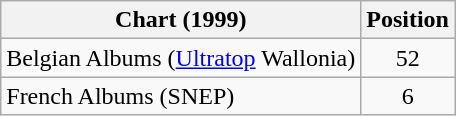<table class="wikitable">
<tr>
<th>Chart (1999)</th>
<th>Position</th>
</tr>
<tr>
<td>Belgian Albums (<a href='#'>Ultratop</a> Wallonia)</td>
<td align="center">52</td>
</tr>
<tr>
<td>French Albums (SNEP)</td>
<td align="center">6</td>
</tr>
</table>
